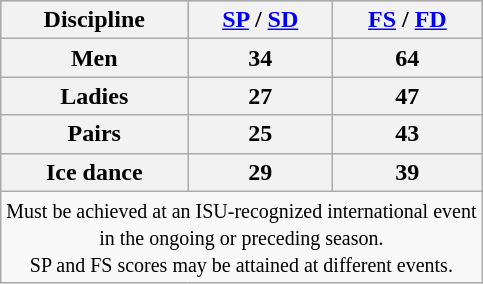<table class="wikitable">
<tr bgcolor=b0c4de align=center>
<th>Discipline</th>
<th><a href='#'>SP</a> / <a href='#'>SD</a></th>
<th><a href='#'>FS</a> / <a href='#'>FD</a></th>
</tr>
<tr>
<th>Men</th>
<th>34</th>
<th>64</th>
</tr>
<tr>
<th>Ladies</th>
<th>27</th>
<th>47</th>
</tr>
<tr>
<th>Pairs</th>
<th>25</th>
<th>43</th>
</tr>
<tr>
<th>Ice dance</th>
<th>29</th>
<th>39</th>
</tr>
<tr>
<td colspan=3 align=center><small> Must be achieved at an ISU-recognized international event <br> in the ongoing or preceding season. <br> SP and FS scores may be attained at different events. </small></td>
</tr>
</table>
